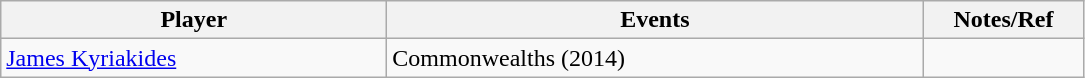<table class="wikitable">
<tr>
<th width=250>Player</th>
<th width=350>Events</th>
<th width=100>Notes/Ref</th>
</tr>
<tr>
<td> <a href='#'>James Kyriakides</a></td>
<td>Commonwealths (2014)</td>
<td></td>
</tr>
</table>
